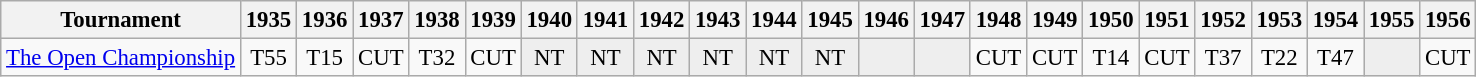<table class="wikitable" style="font-size:95%;text-align:center;">
<tr>
<th>Tournament</th>
<th>1935</th>
<th>1936</th>
<th>1937</th>
<th>1938</th>
<th>1939</th>
<th>1940</th>
<th>1941</th>
<th>1942</th>
<th>1943</th>
<th>1944</th>
<th>1945</th>
<th>1946</th>
<th>1947</th>
<th>1948</th>
<th>1949</th>
<th>1950</th>
<th>1951</th>
<th>1952</th>
<th>1953</th>
<th>1954</th>
<th>1955</th>
<th>1956</th>
</tr>
<tr>
<td align=left><a href='#'>The Open Championship</a></td>
<td>T55</td>
<td>T15</td>
<td>CUT</td>
<td>T32</td>
<td>CUT</td>
<td style="background:#eeeeee;">NT</td>
<td style="background:#eeeeee;">NT</td>
<td style="background:#eeeeee;">NT</td>
<td style="background:#eeeeee;">NT</td>
<td style="background:#eeeeee;">NT</td>
<td style="background:#eeeeee;">NT</td>
<td style="background:#eeeeee;"></td>
<td style="background:#eeeeee;"></td>
<td>CUT</td>
<td>CUT</td>
<td>T14</td>
<td>CUT</td>
<td>T37</td>
<td>T22</td>
<td>T47</td>
<td style="background:#eeeeee;"></td>
<td>CUT</td>
</tr>
</table>
